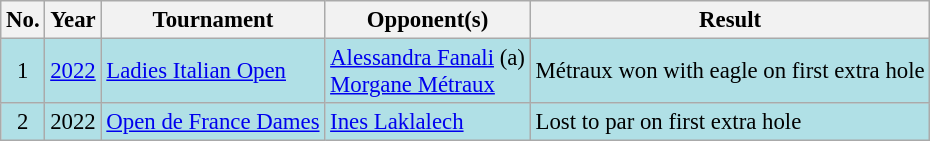<table class="wikitable" style="font-size:95%;">
<tr>
<th>No.</th>
<th>Year</th>
<th>Tournament</th>
<th>Opponent(s)</th>
<th>Result</th>
</tr>
<tr style="background:#B0E0E6;">
<td align=center>1</td>
<td><a href='#'>2022</a></td>
<td><a href='#'>Ladies Italian Open</a></td>
<td> <a href='#'>Alessandra Fanali</a> (a)<br> <a href='#'>Morgane Métraux</a></td>
<td>Métraux won with eagle on first extra hole</td>
</tr>
<tr style="background:#B0E0E6;">
<td align=center>2</td>
<td>2022</td>
<td><a href='#'>Open de France Dames</a></td>
<td> <a href='#'>Ines Laklalech</a></td>
<td>Lost to par on first extra hole</td>
</tr>
</table>
